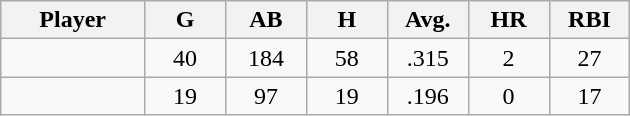<table class="wikitable sortable">
<tr>
<th bgcolor="#DDDDFF" width="16%">Player</th>
<th bgcolor="#DDDDFF" width="9%">G</th>
<th bgcolor="#DDDDFF" width="9%">AB</th>
<th bgcolor="#DDDDFF" width="9%">H</th>
<th bgcolor="#DDDDFF" width="9%">Avg.</th>
<th bgcolor="#DDDDFF" width="9%">HR</th>
<th bgcolor="#DDDDFF" width="9%">RBI</th>
</tr>
<tr align="center">
<td></td>
<td>40</td>
<td>184</td>
<td>58</td>
<td>.315</td>
<td>2</td>
<td>27</td>
</tr>
<tr align="center">
<td></td>
<td>19</td>
<td>97</td>
<td>19</td>
<td>.196</td>
<td>0</td>
<td>17</td>
</tr>
</table>
